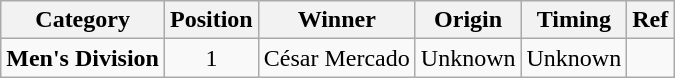<table class="wikitable">
<tr>
<th>Category</th>
<th>Position</th>
<th>Winner</th>
<th>Origin</th>
<th>Timing</th>
<th>Ref</th>
</tr>
<tr>
<td><strong>Men's Division</strong></td>
<td style="text-align:center;">1</td>
<td>César Mercado</td>
<td>Unknown</td>
<td>Unknown</td>
<td></td>
</tr>
</table>
